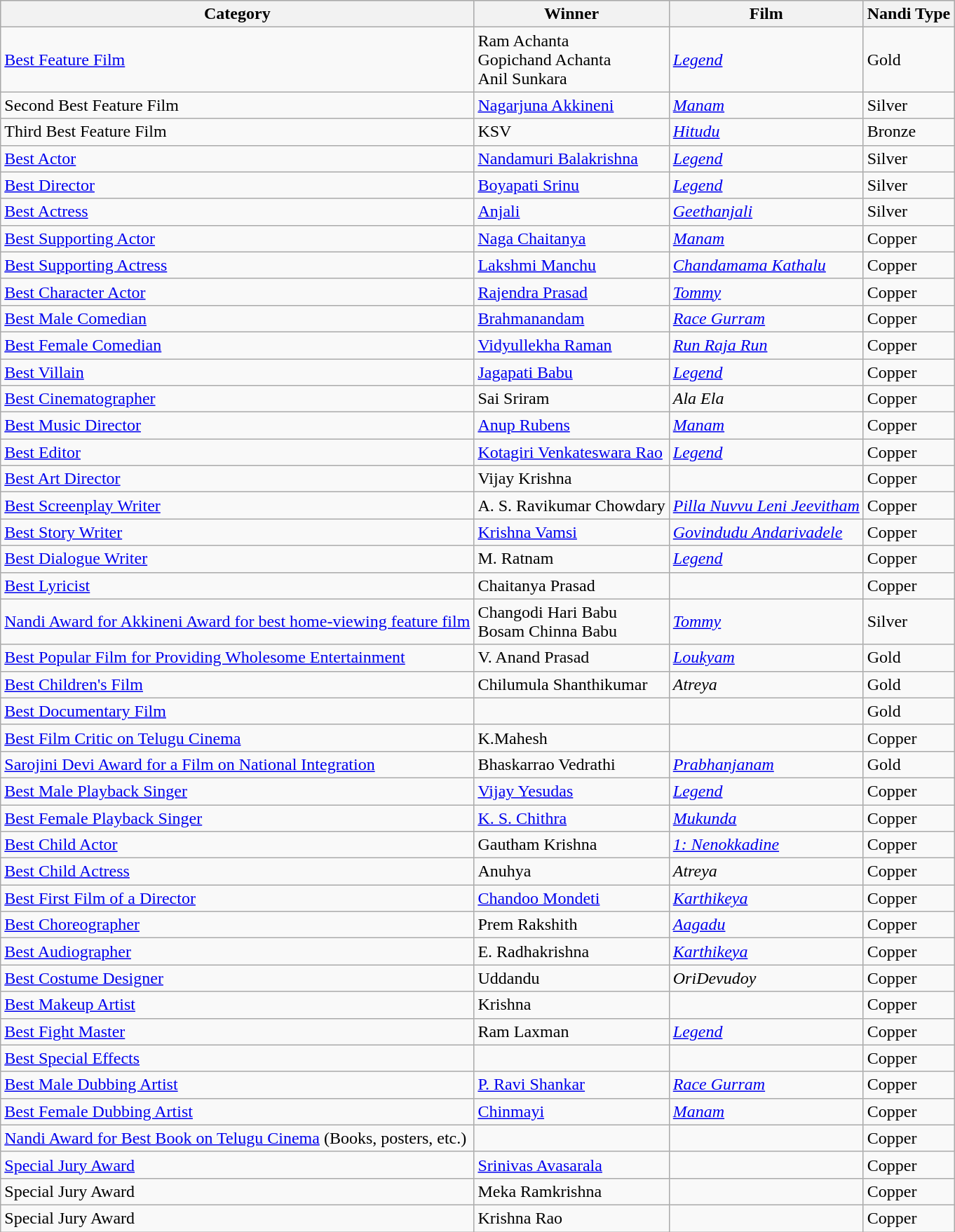<table class="wikitable sortable">
<tr style="background:#cccccf; text-align:center;">
<th>Category</th>
<th>Winner</th>
<th>Film</th>
<th>Nandi Type</th>
</tr>
<tr>
<td><a href='#'>Best Feature Film</a></td>
<td>Ram Achanta <br> Gopichand Achanta <br> Anil Sunkara</td>
<td><em><a href='#'>Legend</a></em></td>
<td>Gold</td>
</tr>
<tr>
<td>Second Best Feature Film</td>
<td><a href='#'>Nagarjuna Akkineni</a></td>
<td><em><a href='#'>Manam</a></em></td>
<td>Silver</td>
</tr>
<tr>
<td>Third Best Feature Film</td>
<td>KSV</td>
<td><em><a href='#'>Hitudu</a></em></td>
<td>Bronze</td>
</tr>
<tr>
<td><a href='#'>Best Actor</a></td>
<td><a href='#'>Nandamuri Balakrishna</a></td>
<td><em><a href='#'>Legend</a></em></td>
<td>Silver</td>
</tr>
<tr>
<td><a href='#'>Best Director</a></td>
<td><a href='#'>Boyapati Srinu</a></td>
<td><em><a href='#'>Legend</a></em></td>
<td>Silver</td>
</tr>
<tr>
<td><a href='#'>Best Actress</a></td>
<td><a href='#'>Anjali</a></td>
<td><em><a href='#'>Geethanjali</a></em></td>
<td>Silver</td>
</tr>
<tr>
<td><a href='#'>Best Supporting Actor</a></td>
<td><a href='#'>Naga Chaitanya</a></td>
<td><em><a href='#'>Manam</a></em></td>
<td>Copper</td>
</tr>
<tr>
<td><a href='#'>Best Supporting Actress</a></td>
<td><a href='#'>Lakshmi Manchu</a></td>
<td><em><a href='#'>Chandamama Kathalu</a></em></td>
<td>Copper</td>
</tr>
<tr>
<td><a href='#'>Best Character Actor</a></td>
<td><a href='#'>Rajendra Prasad</a></td>
<td><em><a href='#'>Tommy</a></em></td>
<td>Copper</td>
</tr>
<tr>
<td><a href='#'>Best Male Comedian</a></td>
<td><a href='#'>Brahmanandam</a></td>
<td><em><a href='#'>Race Gurram</a></em></td>
<td>Copper</td>
</tr>
<tr>
<td><a href='#'>Best Female Comedian</a></td>
<td><a href='#'>Vidyullekha Raman</a></td>
<td><em><a href='#'>Run Raja Run</a></em></td>
<td>Copper</td>
</tr>
<tr>
<td><a href='#'>Best Villain</a></td>
<td><a href='#'>Jagapati Babu</a></td>
<td><em><a href='#'>Legend</a></em></td>
<td>Copper</td>
</tr>
<tr>
<td><a href='#'>Best Cinematographer</a></td>
<td>Sai Sriram</td>
<td><em>Ala Ela</em></td>
<td>Copper</td>
</tr>
<tr>
<td><a href='#'>Best Music Director</a></td>
<td><a href='#'>Anup Rubens</a></td>
<td><em><a href='#'>Manam</a></em></td>
<td>Copper</td>
</tr>
<tr>
<td><a href='#'>Best Editor</a></td>
<td><a href='#'>Kotagiri Venkateswara Rao</a></td>
<td><em><a href='#'>Legend</a></em></td>
<td>Copper</td>
</tr>
<tr>
<td><a href='#'>Best Art Director</a></td>
<td>Vijay Krishna</td>
<td></td>
<td>Copper</td>
</tr>
<tr>
<td><a href='#'>Best Screenplay Writer</a></td>
<td>A. S. Ravikumar Chowdary</td>
<td><em><a href='#'>Pilla Nuvvu Leni Jeevitham</a></em></td>
<td>Copper</td>
</tr>
<tr>
<td><a href='#'>Best Story Writer</a></td>
<td><a href='#'>Krishna Vamsi</a></td>
<td><em><a href='#'>Govindudu Andarivadele</a></em></td>
<td>Copper</td>
</tr>
<tr>
<td><a href='#'>Best Dialogue Writer</a></td>
<td>M. Ratnam</td>
<td><em><a href='#'>Legend</a></em></td>
<td>Copper</td>
</tr>
<tr>
<td><a href='#'>Best Lyricist</a></td>
<td>Chaitanya Prasad</td>
<td></td>
<td>Copper</td>
</tr>
<tr>
<td><a href='#'>Nandi Award for Akkineni Award for best home-viewing feature film</a></td>
<td>Changodi Hari Babu <br> Bosam Chinna Babu</td>
<td><em><a href='#'>Tommy</a></em></td>
<td>Silver</td>
</tr>
<tr>
<td><a href='#'>Best Popular Film for Providing Wholesome Entertainment</a></td>
<td>V. Anand Prasad</td>
<td><em><a href='#'>Loukyam</a></em></td>
<td>Gold</td>
</tr>
<tr>
<td><a href='#'>Best Children's Film</a></td>
<td>Chilumula Shanthikumar</td>
<td><em>Atreya</em></td>
<td>Gold</td>
</tr>
<tr>
<td><a href='#'>Best Documentary Film</a></td>
<td></td>
<td></td>
<td>Gold</td>
</tr>
<tr>
<td><a href='#'>Best Film Critic on Telugu Cinema</a></td>
<td>K.Mahesh</td>
<td></td>
<td>Copper</td>
</tr>
<tr>
<td><a href='#'>Sarojini Devi Award for a Film on National Integration</a></td>
<td>Bhaskarrao Vedrathi</td>
<td><em><a href='#'>Prabhanjanam</a></em></td>
<td>Gold</td>
</tr>
<tr>
<td><a href='#'>Best Male Playback Singer</a></td>
<td><a href='#'>Vijay Yesudas</a></td>
<td><em><a href='#'>Legend</a></em></td>
<td>Copper</td>
</tr>
<tr>
<td><a href='#'>Best Female Playback Singer</a></td>
<td><a href='#'>K. S. Chithra</a></td>
<td><em><a href='#'>Mukunda</a></em></td>
<td>Copper</td>
</tr>
<tr>
<td><a href='#'>Best Child Actor</a></td>
<td>Gautham Krishna</td>
<td><em><a href='#'>1: Nenokkadine</a></em></td>
<td>Copper</td>
</tr>
<tr>
<td><a href='#'>Best Child Actress</a></td>
<td>Anuhya</td>
<td><em>Atreya</em></td>
<td>Copper</td>
</tr>
<tr>
<td><a href='#'>Best First Film of a Director</a></td>
<td><a href='#'>Chandoo Mondeti</a></td>
<td><em><a href='#'>Karthikeya</a></em></td>
<td>Copper</td>
</tr>
<tr>
<td><a href='#'>Best Choreographer</a></td>
<td>Prem Rakshith</td>
<td><em><a href='#'>Aagadu</a></em></td>
<td>Copper</td>
</tr>
<tr>
<td><a href='#'>Best Audiographer</a></td>
<td>E. Radhakrishna</td>
<td><em><a href='#'>Karthikeya</a></em></td>
<td>Copper</td>
</tr>
<tr>
<td><a href='#'>Best Costume Designer</a></td>
<td>Uddandu</td>
<td><em>OriDevudoy</em></td>
<td>Copper</td>
</tr>
<tr>
<td><a href='#'>Best Makeup Artist</a></td>
<td>Krishna</td>
<td></td>
<td>Copper</td>
</tr>
<tr>
<td><a href='#'>Best Fight Master</a></td>
<td>Ram Laxman</td>
<td><em><a href='#'>Legend</a></em></td>
<td>Copper</td>
</tr>
<tr>
<td><a href='#'>Best Special Effects</a></td>
<td></td>
<td></td>
<td>Copper</td>
</tr>
<tr>
<td><a href='#'>Best Male Dubbing Artist</a></td>
<td><a href='#'>P. Ravi Shankar</a></td>
<td><em><a href='#'>Race Gurram</a></em></td>
<td>Copper</td>
</tr>
<tr>
<td><a href='#'>Best Female Dubbing Artist</a></td>
<td><a href='#'>Chinmayi</a></td>
<td><em><a href='#'>Manam</a></em></td>
<td>Copper</td>
</tr>
<tr>
<td><a href='#'>Nandi Award for Best Book on Telugu Cinema</a> (Books, posters, etc.)</td>
<td></td>
<td></td>
<td>Copper</td>
</tr>
<tr>
<td><a href='#'>Special Jury Award</a></td>
<td><a href='#'>Srinivas Avasarala</a></td>
<td></td>
<td>Copper</td>
</tr>
<tr>
<td>Special Jury Award</td>
<td>Meka Ramkrishna</td>
<td></td>
<td>Copper</td>
</tr>
<tr>
<td>Special Jury Award</td>
<td>Krishna Rao</td>
<td></td>
<td>Copper</td>
</tr>
</table>
